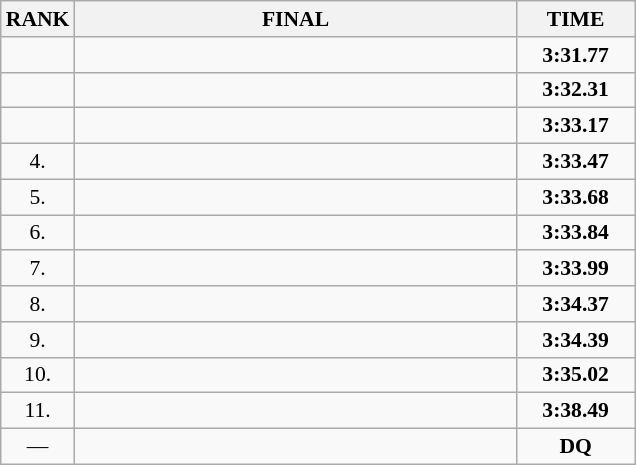<table class="wikitable" style="border-collapse: collapse; font-size: 90%;">
<tr>
<th>RANK</th>
<th style="width: 20em">FINAL</th>
<th style="width: 5em">TIME</th>
</tr>
<tr>
<td align="center"></td>
<td></td>
<td align="center"><strong>3:31.77</strong></td>
</tr>
<tr>
<td align="center"></td>
<td></td>
<td align="center"><strong>3:32.31</strong></td>
</tr>
<tr>
<td align="center"></td>
<td></td>
<td align="center"><strong>3:33.17</strong></td>
</tr>
<tr>
<td align="center">4.</td>
<td></td>
<td align="center"><strong>3:33.47</strong></td>
</tr>
<tr>
<td align="center">5.</td>
<td></td>
<td align="center"><strong>3:33.68</strong></td>
</tr>
<tr>
<td align="center">6.</td>
<td></td>
<td align="center"><strong>3:33.84</strong></td>
</tr>
<tr>
<td align="center">7.</td>
<td></td>
<td align="center"><strong>3:33.99</strong></td>
</tr>
<tr>
<td align="center">8.</td>
<td></td>
<td align="center"><strong>3:34.37</strong></td>
</tr>
<tr>
<td align="center">9.</td>
<td></td>
<td align="center"><strong>3:34.39</strong></td>
</tr>
<tr>
<td align="center">10.</td>
<td></td>
<td align="center"><strong>3:35.02</strong></td>
</tr>
<tr>
<td align="center">11.</td>
<td></td>
<td align="center"><strong>3:38.49</strong></td>
</tr>
<tr>
<td align="center">—</td>
<td></td>
<td align="center"><strong>DQ</strong></td>
</tr>
</table>
